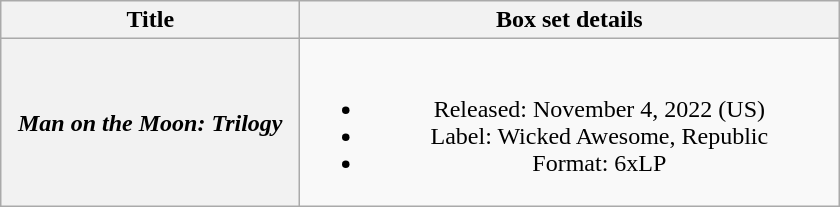<table class="wikitable plainrowheaders" style="text-align:center;">
<tr>
<th scope="col" style="width:12em;">Title</th>
<th scope="col" style="width:22em;">Box set details</th>
</tr>
<tr>
<th scope="row"><em>Man on the Moon: Trilogy</em></th>
<td><br><ul><li>Released: November 4, 2022 <span>(US)</span></li><li>Label: Wicked Awesome, Republic</li><li>Format: 6xLP</li></ul></td>
</tr>
</table>
